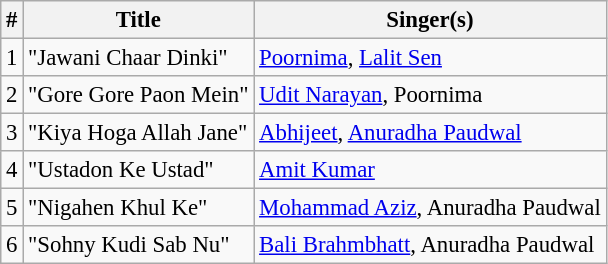<table class="wikitable" style="font-size:95%;">
<tr>
<th>#</th>
<th>Title</th>
<th>Singer(s)</th>
</tr>
<tr>
<td>1</td>
<td>"Jawani Chaar Dinki"</td>
<td><a href='#'>Poornima</a>, <a href='#'>Lalit Sen</a></td>
</tr>
<tr>
<td>2</td>
<td>"Gore Gore Paon Mein"</td>
<td><a href='#'>Udit Narayan</a>, Poornima</td>
</tr>
<tr>
<td>3</td>
<td>"Kiya Hoga Allah Jane"</td>
<td><a href='#'>Abhijeet</a>, <a href='#'>Anuradha Paudwal</a></td>
</tr>
<tr>
<td>4</td>
<td>"Ustadon Ke Ustad"</td>
<td><a href='#'>Amit Kumar</a></td>
</tr>
<tr>
<td>5</td>
<td>"Nigahen Khul Ke"</td>
<td><a href='#'>Mohammad Aziz</a>, Anuradha Paudwal</td>
</tr>
<tr>
<td>6</td>
<td>"Sohny Kudi Sab Nu"</td>
<td><a href='#'>Bali Brahmbhatt</a>, Anuradha Paudwal</td>
</tr>
</table>
